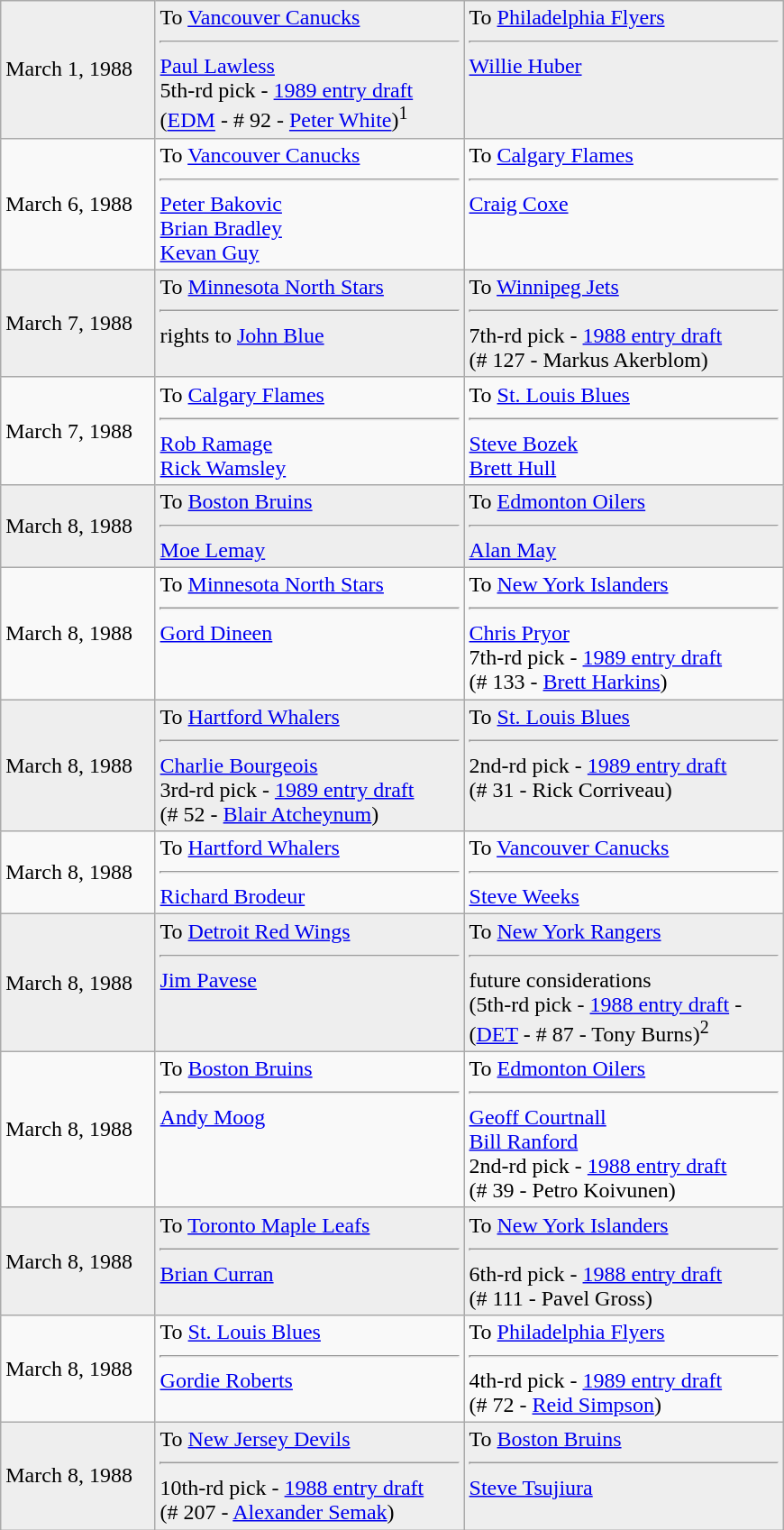<table class="wikitable" style="border:1px solid #999; width:580px;">
<tr style="background:#eee;">
<td>March 1, 1988</td>
<td valign="top">To <a href='#'>Vancouver Canucks</a><hr><a href='#'>Paul Lawless</a><br>5th-rd pick - <a href='#'>1989 entry draft</a><br>(<a href='#'>EDM</a> - # 92 - <a href='#'>Peter White</a>)<sup>1</sup></td>
<td valign="top">To <a href='#'>Philadelphia Flyers</a><hr><a href='#'>Willie Huber</a></td>
</tr>
<tr>
<td>March 6, 1988</td>
<td valign="top">To <a href='#'>Vancouver Canucks</a><hr><a href='#'>Peter Bakovic</a><br><a href='#'>Brian Bradley</a><br><a href='#'>Kevan Guy</a></td>
<td valign="top">To <a href='#'>Calgary Flames</a><hr><a href='#'>Craig Coxe</a></td>
</tr>
<tr style="background:#eee;">
<td>March 7, 1988</td>
<td valign="top">To <a href='#'>Minnesota North Stars</a><hr>rights to <a href='#'>John Blue</a></td>
<td valign="top">To <a href='#'>Winnipeg Jets</a><hr>7th-rd pick - <a href='#'>1988 entry draft</a><br>(# 127 - Markus Akerblom)</td>
</tr>
<tr>
<td>March 7, 1988</td>
<td valign="top">To <a href='#'>Calgary Flames</a><hr><a href='#'>Rob Ramage</a><br><a href='#'>Rick Wamsley</a></td>
<td valign="top">To <a href='#'>St. Louis Blues</a><hr><a href='#'>Steve Bozek</a><br><a href='#'>Brett Hull</a></td>
</tr>
<tr style="background:#eee;">
<td>March 8, 1988</td>
<td valign="top">To <a href='#'>Boston Bruins</a><hr><a href='#'>Moe Lemay</a></td>
<td valign="top">To <a href='#'>Edmonton Oilers</a><hr><a href='#'>Alan May</a></td>
</tr>
<tr>
<td>March 8, 1988</td>
<td valign="top">To <a href='#'>Minnesota North Stars</a><hr><a href='#'>Gord Dineen</a></td>
<td valign="top">To <a href='#'>New York Islanders</a><hr><a href='#'>Chris Pryor</a><br>7th-rd pick - <a href='#'>1989 entry draft</a><br>(# 133 - <a href='#'>Brett Harkins</a>)</td>
</tr>
<tr style="background:#eee;">
<td>March 8, 1988</td>
<td valign="top">To <a href='#'>Hartford Whalers</a><hr><a href='#'>Charlie Bourgeois</a><br>3rd-rd pick - <a href='#'>1989 entry draft</a><br>(# 52 - <a href='#'>Blair Atcheynum</a>)</td>
<td valign="top">To <a href='#'>St. Louis Blues</a><hr>2nd-rd pick - <a href='#'>1989 entry draft</a><br>(# 31 - Rick Corriveau)</td>
</tr>
<tr>
<td>March 8, 1988</td>
<td valign="top">To <a href='#'>Hartford Whalers</a><hr><a href='#'>Richard Brodeur</a></td>
<td valign="top">To <a href='#'>Vancouver Canucks</a><hr><a href='#'>Steve Weeks</a></td>
</tr>
<tr style="background:#eee;">
<td>March 8, 1988</td>
<td valign="top">To <a href='#'>Detroit Red Wings</a><hr><a href='#'>Jim Pavese</a></td>
<td valign="top">To <a href='#'>New York Rangers</a><hr>future considerations<br>(5th-rd pick - <a href='#'>1988 entry draft</a> -<br>(<a href='#'>DET</a> - # 87 - Tony Burns)<sup>2</sup></td>
</tr>
<tr>
<td>March 8, 1988</td>
<td valign="top">To <a href='#'>Boston Bruins</a><hr><a href='#'>Andy Moog</a></td>
<td valign="top">To <a href='#'>Edmonton Oilers</a><hr><a href='#'>Geoff Courtnall</a><br><a href='#'>Bill Ranford</a><br>2nd-rd pick - <a href='#'>1988 entry draft</a><br>(# 39 - Petro Koivunen)</td>
</tr>
<tr style="background:#eee;">
<td>March 8, 1988</td>
<td valign="top">To <a href='#'>Toronto Maple Leafs</a><hr><a href='#'>Brian Curran</a></td>
<td valign="top">To <a href='#'>New York Islanders</a><hr>6th-rd pick - <a href='#'>1988 entry draft</a><br>(# 111 - Pavel Gross)</td>
</tr>
<tr>
<td>March 8, 1988</td>
<td valign="top">To <a href='#'>St. Louis Blues</a><hr><a href='#'>Gordie Roberts</a></td>
<td valign="top">To <a href='#'>Philadelphia Flyers</a><hr>4th-rd pick - <a href='#'>1989 entry draft</a><br>(# 72 - <a href='#'>Reid Simpson</a>)</td>
</tr>
<tr style="background:#eee;">
<td>March 8, 1988</td>
<td valign="top">To <a href='#'>New Jersey Devils</a><hr>10th-rd pick - <a href='#'>1988 entry draft</a><br>(# 207 - <a href='#'>Alexander Semak</a>)</td>
<td valign="top">To <a href='#'>Boston Bruins</a><hr><a href='#'>Steve Tsujiura</a></td>
</tr>
</table>
